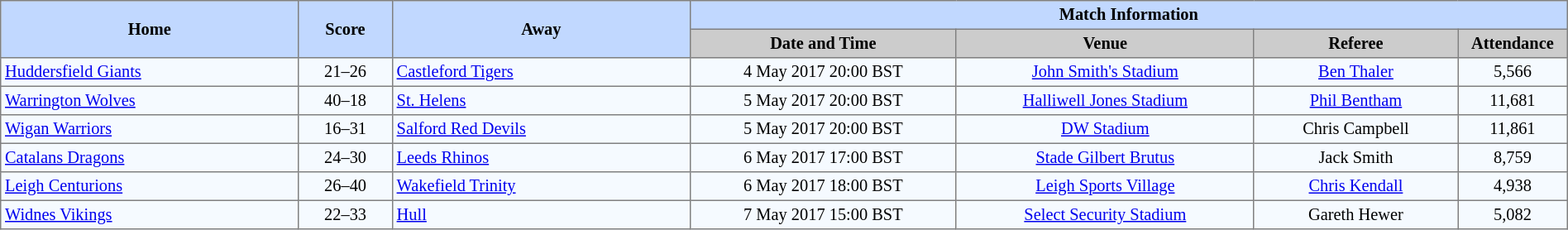<table border=1 style="border-collapse:collapse; font-size:85%; text-align:center;" cellpadding=3 cellspacing=0 width=100%>
<tr bgcolor=#C1D8FF>
<th rowspan=2 width=19%>Home</th>
<th rowspan=2 width=6%>Score</th>
<th rowspan=2 width=19%>Away</th>
<th colspan=6>Match Information</th>
</tr>
<tr bgcolor=#CCCCCC>
<th width=17%>Date and Time</th>
<th width=19%>Venue</th>
<th width=13%>Referee</th>
<th width=7%>Attendance</th>
</tr>
<tr bgcolor=#F5FAFF>
<td align=left> <a href='#'>Huddersfield Giants</a></td>
<td>21–26</td>
<td align=left> <a href='#'>Castleford Tigers</a></td>
<td>4 May 2017 20:00 BST</td>
<td><a href='#'>John Smith's Stadium</a></td>
<td><a href='#'>Ben Thaler</a></td>
<td>5,566</td>
</tr>
<tr bgcolor=#F5FAFF>
<td align=left> <a href='#'>Warrington Wolves</a></td>
<td>40–18</td>
<td align=left> <a href='#'>St. Helens</a></td>
<td>5 May 2017 20:00 BST</td>
<td><a href='#'>Halliwell Jones Stadium</a></td>
<td><a href='#'>Phil Bentham</a></td>
<td>11,681</td>
</tr>
<tr bgcolor=#F5FAFF>
<td align=left> <a href='#'>Wigan Warriors</a></td>
<td>16–31</td>
<td align=left> <a href='#'>Salford Red Devils</a></td>
<td>5 May 2017 20:00 BST</td>
<td><a href='#'>DW Stadium</a></td>
<td>Chris Campbell</td>
<td>11,861</td>
</tr>
<tr bgcolor=#F5FAFF>
<td align=left>  <a href='#'>Catalans Dragons</a></td>
<td>24–30</td>
<td align=left> <a href='#'>Leeds Rhinos</a></td>
<td>6 May 2017 17:00 BST</td>
<td><a href='#'>Stade Gilbert Brutus</a></td>
<td>Jack Smith</td>
<td>8,759</td>
</tr>
<tr bgcolor=#F5FAFF>
<td align=left> <a href='#'>Leigh Centurions</a></td>
<td>26–40</td>
<td align=left> <a href='#'>Wakefield Trinity</a></td>
<td>6 May 2017 18:00 BST</td>
<td><a href='#'>Leigh Sports Village</a></td>
<td><a href='#'>Chris Kendall</a></td>
<td>4,938</td>
</tr>
<tr bgcolor=#F5FAFF>
<td align=left> <a href='#'>Widnes Vikings</a></td>
<td>22–33</td>
<td align=left> <a href='#'>Hull</a></td>
<td>7 May 2017 15:00 BST</td>
<td><a href='#'>Select Security Stadium</a></td>
<td>Gareth Hewer</td>
<td>5,082</td>
</tr>
</table>
